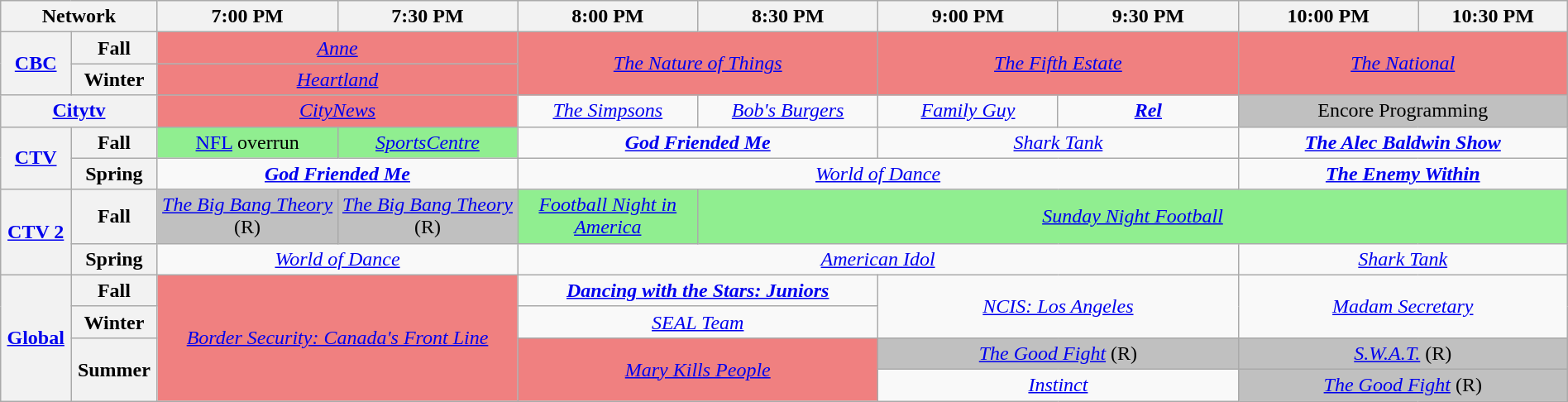<table class="wikitable" style="width:100%;margin-right:0;text-align:center">
<tr>
<th colspan="2" style="width:10%;">Network</th>
<th style="width:11.5%;">7:00 PM</th>
<th style="width:11.5%;">7:30 PM</th>
<th style="width:11.5%;">8:00 PM</th>
<th style="width:11.5%;">8:30 PM</th>
<th style="width:11.5%;">9:00 PM</th>
<th style="width:11.5%;">9:30 PM</th>
<th style="width:11.5%;">10:00 PM</th>
<th style="width:11.5%;">10:30 PM</th>
</tr>
<tr>
<th rowspan="2"><a href='#'>CBC</a></th>
<th>Fall</th>
<td colspan="2" style="background:#f08080;"><em><a href='#'>Anne</a></em></td>
<td colspan="2" rowspan="2" style="background:#f08080;"><em><a href='#'>The Nature of Things</a></em></td>
<td colspan="2" rowspan="2" style="background:#f08080;"><em><a href='#'>The Fifth Estate</a></em></td>
<td colspan="2" rowspan="2" style="background:#f08080;"><em><a href='#'>The National</a></em></td>
</tr>
<tr>
<th>Winter</th>
<td colspan="2" style="background:#f08080;"><em><a href='#'>Heartland</a></em></td>
</tr>
<tr>
<th colspan="2"><a href='#'>Citytv</a></th>
<td colspan="2" style="background:#f08080;"><span><em><a href='#'>CityNews</a></em></span></td>
<td><em><a href='#'>The Simpsons</a></em></td>
<td><em><a href='#'>Bob's Burgers</a></em></td>
<td><em><a href='#'>Family Guy</a></em></td>
<td><strong><em><a href='#'>Rel</a></em></strong></td>
<td colspan="2" style="background:silver;">Encore Programming</td>
</tr>
<tr>
<th rowspan="2"><a href='#'>CTV</a></th>
<th>Fall</th>
<td style="background:lightgreen;"><a href='#'>NFL</a> overrun </td>
<td style="background:lightgreen;"><em><a href='#'>SportsCentre</a></em></td>
<td colspan="2"><strong><em><a href='#'>God Friended Me</a></em></strong></td>
<td colspan="2"><em><a href='#'>Shark Tank</a></em></td>
<td colspan="2"><strong><em><a href='#'>The Alec Baldwin Show</a></em></strong></td>
</tr>
<tr>
<th>Spring</th>
<td colspan="2"><strong><em><a href='#'>God Friended Me</a></em></strong></td>
<td colspan="4"><em><a href='#'>World of Dance</a></em></td>
<td colspan="2"><strong><em><a href='#'>The Enemy Within</a></em></strong></td>
</tr>
<tr>
<th rowspan="2"><a href='#'>CTV 2</a></th>
<th>Fall</th>
<td style="background:silver;"><em><a href='#'>The Big Bang Theory</a></em> (R)</td>
<td style="background:silver;"><em><a href='#'>The Big Bang Theory</a></em> (R)</td>
<td style="background:lightgreen"><em><a href='#'>Football Night in America</a></em> </td>
<td colspan="7" style="background:lightgreen"><em><a href='#'>Sunday Night Football</a></em> </td>
</tr>
<tr>
<th>Spring</th>
<td colspan="2"><em><a href='#'>World of Dance</a></em></td>
<td colspan="4"><em><a href='#'>American Idol</a></em></td>
<td colspan="2"><em><a href='#'>Shark Tank</a></em></td>
</tr>
<tr>
<th rowspan=4><a href='#'>Global</a></th>
<th>Fall</th>
<td colspan=2 rowspan=4 style=background:#f08080><em><a href='#'>Border Security: Canada's Front Line</a></em></td>
<td colspan=2><strong><em><a href='#'>Dancing with the Stars: Juniors</a></em></strong></td>
<td colspan=2 rowspan=2><em><a href='#'>NCIS: Los Angeles</a></em></td>
<td colspan=2 rowspan=2><em><a href='#'>Madam Secretary</a></em></td>
</tr>
<tr>
<th>Winter</th>
<td colspan=2><em><a href='#'>SEAL Team</a></em></td>
</tr>
<tr>
<th bgcolor=#FFFF66 rowspan=2>Summer</th>
<td colspan=2 style=background:#f08080 rowspan=2><em><a href='#'>Mary Kills People</a></em></td>
<td style=background:silver colspan=2><em><a href='#'>The Good Fight</a></em> (R)</td>
<td style=background:silver colspan=2><em><a href='#'>S.W.A.T.</a></em> (R)</td>
</tr>
<tr>
<td colspan=2><em><a href='#'>Instinct</a></em></td>
<td style=background:silver colspan=2><em><a href='#'>The Good Fight</a></em> (R)</td>
</tr>
</table>
